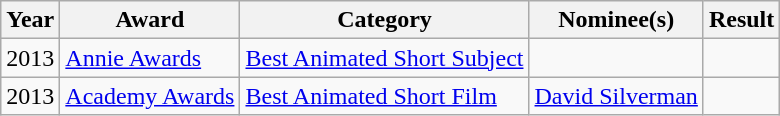<table class="wikitable">
<tr>
<th>Year</th>
<th>Award</th>
<th>Category</th>
<th>Nominee(s)</th>
<th>Result</th>
</tr>
<tr>
<td>2013</td>
<td><a href='#'>Annie Awards</a></td>
<td><a href='#'>Best Animated Short Subject</a></td>
<td></td>
<td></td>
</tr>
<tr>
<td>2013</td>
<td><a href='#'>Academy Awards</a></td>
<td><a href='#'>Best Animated Short Film</a></td>
<td><a href='#'>David Silverman</a></td>
<td></td>
</tr>
</table>
